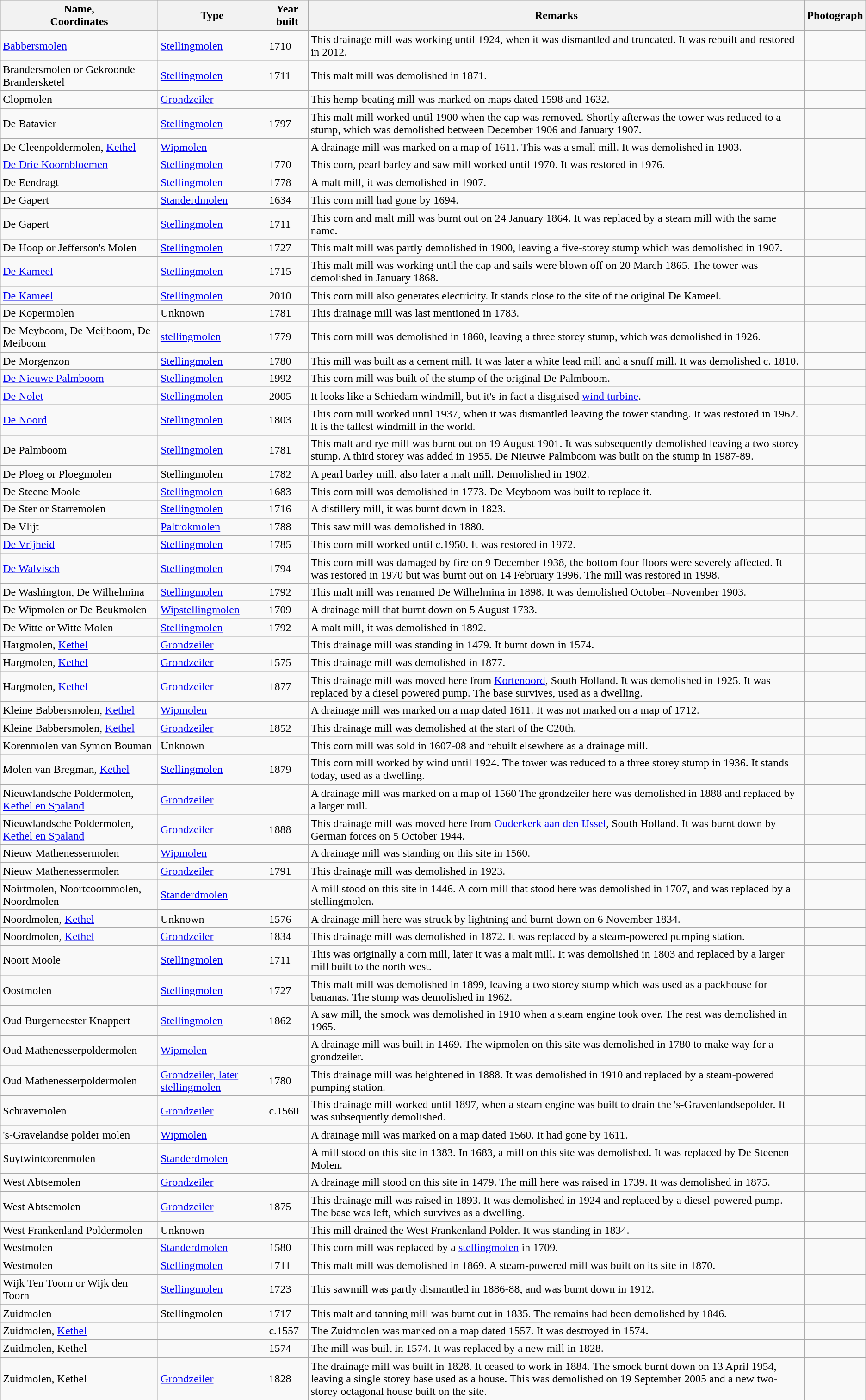<table class="wikitable sortable" style="float:left;">
<tr style="background:#dfdfdf;">
<th>Name,<br>Coordinates</th>
<th>Type</th>
<th>Year built</th>
<th>Remarks</th>
<th>Photograph</th>
</tr>
<tr>
<td><a href='#'>Babbersmolen</a><br></td>
<td><a href='#'>Stellingmolen</a></td>
<td>1710</td>
<td>This drainage mill was working until 1924, when it was dismantled and truncated. It was rebuilt and restored in 2012.</td>
<td></td>
</tr>
<tr>
<td>Brandersmolen or Gekroonde Brandersketel<br></td>
<td><a href='#'>Stellingmolen</a></td>
<td>1711</td>
<td>This malt mill was demolished in 1871.</td>
<td></td>
</tr>
<tr>
<td>Clopmolen<br></td>
<td><a href='#'>Grondzeiler</a></td>
<td></td>
<td>This hemp-beating mill was marked on maps dated 1598 and 1632.</td>
<td></td>
</tr>
<tr>
<td>De Batavier<br></td>
<td><a href='#'>Stellingmolen</a></td>
<td>1797</td>
<td>This malt mill worked until 1900 when the cap was removed. Shortly afterwas the tower was reduced to a stump, which was demolished between December 1906 and January 1907.</td>
<td></td>
</tr>
<tr>
<td>De Cleenpoldermolen, <a href='#'>Kethel</a><br></td>
<td><a href='#'>Wipmolen</a></td>
<td></td>
<td>A drainage mill was marked on a map of 1611. This was a small mill. It was demolished in 1903.</td>
<td></td>
</tr>
<tr>
<td><a href='#'>De Drie Koornbloemen</a><br></td>
<td><a href='#'>Stellingmolen</a></td>
<td>1770</td>
<td>This corn, pearl barley and saw mill worked until 1970. It was restored in 1976.</td>
<td></td>
</tr>
<tr>
<td>De Eendragt<br></td>
<td><a href='#'>Stellingmolen</a></td>
<td>1778</td>
<td>A malt mill, it was demolished in 1907.</td>
<td></td>
</tr>
<tr>
<td>De Gapert<br></td>
<td><a href='#'>Standerdmolen</a></td>
<td>1634</td>
<td>This corn mill had gone by 1694.</td>
<td></td>
</tr>
<tr>
<td>De Gapert<br></td>
<td><a href='#'>Stellingmolen</a></td>
<td>1711</td>
<td>This corn and malt mill was burnt out on 24 January 1864. It was replaced by a steam mill with the same name.</td>
<td></td>
</tr>
<tr>
<td>De Hoop or Jefferson's Molen<br></td>
<td><a href='#'>Stellingmolen</a></td>
<td>1727</td>
<td>This malt mill was partly demolished in 1900, leaving a five-storey stump which was demolished in 1907.</td>
<td></td>
</tr>
<tr>
<td><a href='#'>De Kameel</a><br></td>
<td><a href='#'>Stellingmolen</a></td>
<td>1715</td>
<td>This malt mill was working until the cap and sails were blown off on 20 March 1865. The tower was demolished in January 1868.</td>
<td></td>
</tr>
<tr>
<td><a href='#'>De Kameel</a><br></td>
<td><a href='#'>Stellingmolen</a></td>
<td>2010</td>
<td>This corn mill also generates electricity. It stands close to the site of the original De Kameel.</td>
<td></td>
</tr>
<tr>
<td>De Kopermolen<br></td>
<td>Unknown</td>
<td>1781</td>
<td>This drainage mill was last mentioned in 1783.</td>
<td></td>
</tr>
<tr>
<td>De Meyboom, De Meijboom, De Meiboom<br></td>
<td><a href='#'>stellingmolen</a></td>
<td>1779</td>
<td>This corn mill was demolished in 1860, leaving a three storey stump, which was demolished in 1926.</td>
<td></td>
</tr>
<tr>
<td>De Morgenzon<br></td>
<td><a href='#'>Stellingmolen</a></td>
<td>1780</td>
<td>This mill was built as a cement mill. It was later a white lead mill and a snuff mill. It was demolished c. 1810.</td>
<td></td>
</tr>
<tr>
<td><a href='#'>De Nieuwe Palmboom</a><br></td>
<td><a href='#'>Stellingmolen</a></td>
<td>1992</td>
<td>This corn mill was built of the stump of the original De Palmboom.</td>
<td></td>
</tr>
<tr>
<td><a href='#'>De Nolet</a><br></td>
<td><a href='#'>Stellingmolen</a></td>
<td>2005</td>
<td>It looks like a Schiedam windmill, but it's in fact a disguised <a href='#'>wind turbine</a>.</td>
<td></td>
</tr>
<tr>
<td><a href='#'>De Noord</a><br></td>
<td><a href='#'>Stellingmolen</a></td>
<td>1803</td>
<td>This corn mill worked until 1937, when it was dismantled leaving the tower standing. It was restored in 1962. It is the tallest windmill in the world.</td>
<td></td>
</tr>
<tr>
<td>De Palmboom<br></td>
<td><a href='#'>Stellingmolen</a></td>
<td>1781</td>
<td>This malt and rye mill was burnt out on 19 August 1901. It was subsequently demolished leaving a two storey stump. A third storey was added in 1955. De Nieuwe Palmboom was built on the stump in 1987-89.</td>
<td></td>
</tr>
<tr>
<td>De Ploeg or Ploegmolen<br></td>
<td>Stellingmolen</td>
<td>1782</td>
<td>A pearl barley mill, also later a malt mill. Demolished in 1902.</td>
<td></td>
</tr>
<tr>
<td>De Steene Moole<br></td>
<td><a href='#'>Stellingmolen</a></td>
<td>1683</td>
<td>This corn mill was demolished in 1773. De Meyboom was built to replace it.</td>
<td></td>
</tr>
<tr>
<td>De Ster or Starremolen<br></td>
<td><a href='#'>Stellingmolen</a></td>
<td>1716</td>
<td>A distillery mill, it was burnt down in 1823.</td>
<td></td>
</tr>
<tr>
<td>De Vlijt<br></td>
<td><a href='#'>Paltrokmolen</a></td>
<td>1788</td>
<td>This saw mill was demolished in 1880.</td>
<td></td>
</tr>
<tr>
<td><a href='#'>De Vrijheid</a><br></td>
<td><a href='#'>Stellingmolen</a></td>
<td>1785</td>
<td>This corn mill worked until c.1950. It was restored in 1972.</td>
<td></td>
</tr>
<tr>
<td><a href='#'>De Walvisch</a><br></td>
<td><a href='#'>Stellingmolen</a></td>
<td>1794</td>
<td>This corn mill was damaged by fire on 9 December 1938, the bottom four floors were severely affected. It was restored in 1970 but was burnt out on 14 February 1996. The mill was restored in 1998.</td>
<td></td>
</tr>
<tr>
<td>De Washington, De Wilhelmina<br></td>
<td><a href='#'>Stellingmolen</a></td>
<td>1792</td>
<td>This malt mill was renamed De Wilhelmina in 1898. It was demolished October–November 1903.</td>
<td></td>
</tr>
<tr>
<td>De Wipmolen or De Beukmolen<br></td>
<td><a href='#'>Wipstellingmolen</a></td>
<td>1709</td>
<td>A drainage mill that burnt down on 5 August 1733.</td>
<td></td>
</tr>
<tr>
<td>De Witte or Witte Molen<br></td>
<td><a href='#'>Stellingmolen</a></td>
<td>1792</td>
<td>A malt mill, it was demolished in 1892.</td>
<td></td>
</tr>
<tr>
<td>Hargmolen, <a href='#'>Kethel</a><br></td>
<td><a href='#'>Grondzeiler</a></td>
<td></td>
<td>This drainage mill was standing in 1479. It burnt down in 1574.</td>
<td></td>
</tr>
<tr>
<td>Hargmolen, <a href='#'>Kethel</a><br></td>
<td><a href='#'>Grondzeiler</a></td>
<td>1575</td>
<td>This drainage mill was demolished in 1877.</td>
<td></td>
</tr>
<tr>
<td>Hargmolen, <a href='#'>Kethel</a><br></td>
<td><a href='#'>Grondzeiler</a></td>
<td>1877</td>
<td>This drainage mill was moved here from <a href='#'>Kortenoord</a>, South Holland. It was demolished in 1925. It was replaced by a diesel powered pump. The base survives, used as a dwelling.</td>
<td></td>
</tr>
<tr>
<td>Kleine Babbersmolen, <a href='#'>Kethel</a><br></td>
<td><a href='#'>Wipmolen</a></td>
<td></td>
<td>A drainage mill was marked on a map dated 1611. It was not marked on a map of 1712.</td>
<td></td>
</tr>
<tr>
<td>Kleine Babbersmolen, <a href='#'>Kethel</a><br></td>
<td><a href='#'>Grondzeiler</a></td>
<td>1852</td>
<td>This drainage mill was demolished at the start of the C20th.</td>
<td></td>
</tr>
<tr>
<td>Korenmolen van Symon Bouman</td>
<td>Unknown</td>
<td></td>
<td>This corn mill was sold in 1607-08 and rebuilt elsewhere as a drainage mill.</td>
<td></td>
</tr>
<tr>
<td>Molen van Bregman, <a href='#'>Kethel</a><br></td>
<td><a href='#'>Stellingmolen</a></td>
<td>1879</td>
<td>This corn mill worked by wind until 1924. The tower was reduced to a three storey stump in 1936. It stands today, used as a dwelling.</td>
<td></td>
</tr>
<tr>
<td>Nieuwlandsche Poldermolen, <a href='#'>Kethel en Spaland</a><br></td>
<td><a href='#'>Grondzeiler</a></td>
<td></td>
<td>A drainage mill was marked on a map of 1560 The grondzeiler here was demolished in 1888 and replaced by a larger mill.</td>
<td></td>
</tr>
<tr>
<td>Nieuwlandsche Poldermolen, <a href='#'>Kethel en Spaland</a><br></td>
<td><a href='#'>Grondzeiler</a></td>
<td>1888</td>
<td>This drainage mill was moved here from <a href='#'>Ouderkerk aan den IJssel</a>, South Holland. It was burnt down by German forces on 5 October 1944.</td>
<td></td>
</tr>
<tr>
<td>Nieuw Mathenessermolen<br></td>
<td><a href='#'>Wipmolen</a></td>
<td></td>
<td>A drainage mill was standing on this site in 1560.</td>
<td></td>
</tr>
<tr>
<td>Nieuw Mathenessermolen<br></td>
<td><a href='#'>Grondzeiler</a></td>
<td>1791</td>
<td>This drainage mill was demolished in 1923.</td>
<td></td>
</tr>
<tr>
<td>Noirtmolen, Noortcoornmolen, Noordmolen<br></td>
<td><a href='#'>Standerdmolen</a></td>
<td></td>
<td>A mill stood on this site in 1446. A corn mill that stood here was demolished in 1707, and was replaced by a stellingmolen.</td>
<td></td>
</tr>
<tr>
<td>Noordmolen, <a href='#'>Kethel</a><br></td>
<td>Unknown</td>
<td>1576</td>
<td>A drainage mill here was struck by lightning and burnt down on 6 November 1834.</td>
<td></td>
</tr>
<tr>
<td>Noordmolen, <a href='#'>Kethel</a><br></td>
<td><a href='#'>Grondzeiler</a></td>
<td>1834</td>
<td>This drainage mill was demolished in 1872. It was replaced by a steam-powered pumping station.</td>
<td></td>
</tr>
<tr>
<td>Noort Moole<br></td>
<td><a href='#'>Stellingmolen</a></td>
<td>1711</td>
<td>This was originally a corn mill, later it was a malt mill. It was demolished in 1803 and replaced by a larger mill built  to the north west.</td>
<td></td>
</tr>
<tr>
<td>Oostmolen<br></td>
<td><a href='#'>Stellingmolen</a></td>
<td>1727</td>
<td>This malt mill was demolished in 1899, leaving a two storey stump which was used as a packhouse for bananas. The stump was demolished in 1962.</td>
<td></td>
</tr>
<tr>
<td>Oud Burgemeester Knappert<br></td>
<td><a href='#'>Stellingmolen</a></td>
<td>1862</td>
<td>A saw mill, the smock was demolished in 1910 when a steam engine took over. The rest was demolished in 1965.</td>
<td></td>
</tr>
<tr>
<td>Oud Mathenesserpoldermolen<br></td>
<td><a href='#'>Wipmolen</a></td>
<td></td>
<td>A drainage mill was built in 1469. The wipmolen on this site was demolished in 1780 to make way for a grondzeiler.</td>
<td></td>
</tr>
<tr>
<td>Oud Mathenesserpoldermolen<br></td>
<td><a href='#'>Grondzeiler, later stellingmolen</a></td>
<td>1780</td>
<td>This drainage mill was heightened in 1888. It was demolished in 1910 and replaced by a steam-powered pumping station.</td>
<td></td>
</tr>
<tr>
<td>Schravemolen<br></td>
<td><a href='#'>Grondzeiler</a></td>
<td>c.1560</td>
<td>This drainage mill worked until 1897, when a steam engine was built to drain the 's-Gravenlandsepolder. It was subsequently demolished.</td>
<td></td>
</tr>
<tr>
<td>'s-Gravelandse polder molen<br></td>
<td><a href='#'>Wipmolen</a></td>
<td></td>
<td>A drainage mill was marked on a map dated 1560. It had gone by 1611.</td>
<td></td>
</tr>
<tr>
<td>Suytwintcorenmolen<br></td>
<td><a href='#'>Standerdmolen</a></td>
<td></td>
<td>A mill stood on this site in 1383. In 1683, a mill on this site was demolished. It was replaced by De Steenen Molen.</td>
<td></td>
</tr>
<tr>
<td>West Abtsemolen<br></td>
<td><a href='#'>Grondzeiler</a></td>
<td></td>
<td>A drainage mill stood on this site in 1479. The mill here was raised in 1739. It was demolished in 1875.</td>
<td></td>
</tr>
<tr>
<td>West Abtsemolen<br></td>
<td><a href='#'>Grondzeiler</a></td>
<td>1875</td>
<td>This drainage mill was raised in 1893. It was demolished in 1924 and replaced by a diesel-powered pump. The base was left, which survives as a dwelling.</td>
<td></td>
</tr>
<tr>
<td>West Frankenland Poldermolen<br></td>
<td>Unknown</td>
<td></td>
<td>This mill drained the West Frankenland Polder. It was standing in 1834.</td>
<td></td>
</tr>
<tr>
<td>Westmolen<br></td>
<td><a href='#'>Standerdmolen</a></td>
<td>1580</td>
<td>This corn mill was replaced by a <a href='#'>stellingmolen</a> in 1709.</td>
<td></td>
</tr>
<tr>
<td>Westmolen<br></td>
<td><a href='#'>Stellingmolen</a></td>
<td>1711</td>
<td>This malt mill was demolished in 1869. A steam-powered mill was built on its site in 1870.</td>
<td></td>
</tr>
<tr>
<td>Wijk Ten Toorn or Wijk den Toorn<br></td>
<td><a href='#'>Stellingmolen</a></td>
<td>1723</td>
<td>This sawmill was partly dismantled in 1886-88, and was burnt down  in 1912.</td>
<td></td>
</tr>
<tr>
</tr>
<tr>
<td>Zuidmolen<br></td>
<td>Stellingmolen</td>
<td>1717</td>
<td>This malt and tanning mill was burnt out in 1835. The remains had been demolished by 1846.</td>
<td></td>
</tr>
<tr>
<td>Zuidmolen, <a href='#'>Kethel</a><br></td>
<td></td>
<td>c.1557</td>
<td>The Zuidmolen was marked on a map dated 1557. It was destroyed in 1574.</td>
<td></td>
</tr>
<tr>
<td>Zuidmolen, Kethel<br></td>
<td></td>
<td>1574</td>
<td>The mill was built in 1574. It was replaced by a new mill in 1828.</td>
<td></td>
</tr>
<tr>
<td>Zuidmolen, Kethel<br></td>
<td><a href='#'>Grondzeiler</a></td>
<td>1828</td>
<td>The drainage mill was built in 1828. It ceased to work in 1884. The smock burnt down on 13 April 1954, leaving a single storey base used as a house. This was demolished on 19 September 2005 and a new two-storey octagonal house built on the site.</td>
<td></td>
</tr>
</table>
